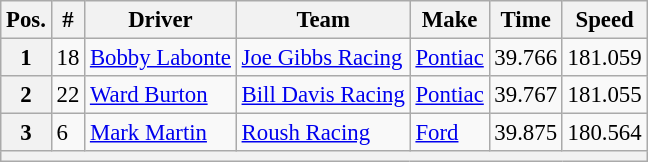<table class="wikitable" style="font-size:95%">
<tr>
<th>Pos.</th>
<th>#</th>
<th>Driver</th>
<th>Team</th>
<th>Make</th>
<th>Time</th>
<th>Speed</th>
</tr>
<tr>
<th>1</th>
<td>18</td>
<td><a href='#'>Bobby Labonte</a></td>
<td><a href='#'>Joe Gibbs Racing</a></td>
<td><a href='#'>Pontiac</a></td>
<td>39.766</td>
<td>181.059</td>
</tr>
<tr>
<th>2</th>
<td>22</td>
<td><a href='#'>Ward Burton</a></td>
<td><a href='#'>Bill Davis Racing</a></td>
<td><a href='#'>Pontiac</a></td>
<td>39.767</td>
<td>181.055</td>
</tr>
<tr>
<th>3</th>
<td>6</td>
<td><a href='#'>Mark Martin</a></td>
<td><a href='#'>Roush Racing</a></td>
<td><a href='#'>Ford</a></td>
<td>39.875</td>
<td>180.564</td>
</tr>
<tr>
<th colspan="7"></th>
</tr>
</table>
